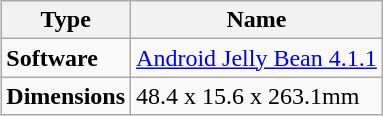<table class="wikitable" | align = right>
<tr>
<th>Type</th>
<th>Name</th>
</tr>
<tr>
<td><strong>Software</strong></td>
<td><a href='#'>Android Jelly Bean 4.1.1</a></td>
</tr>
<tr>
<td><strong>Dimensions</strong></td>
<td>48.4 x 15.6 x 263.1mm</td>
</tr>
</table>
